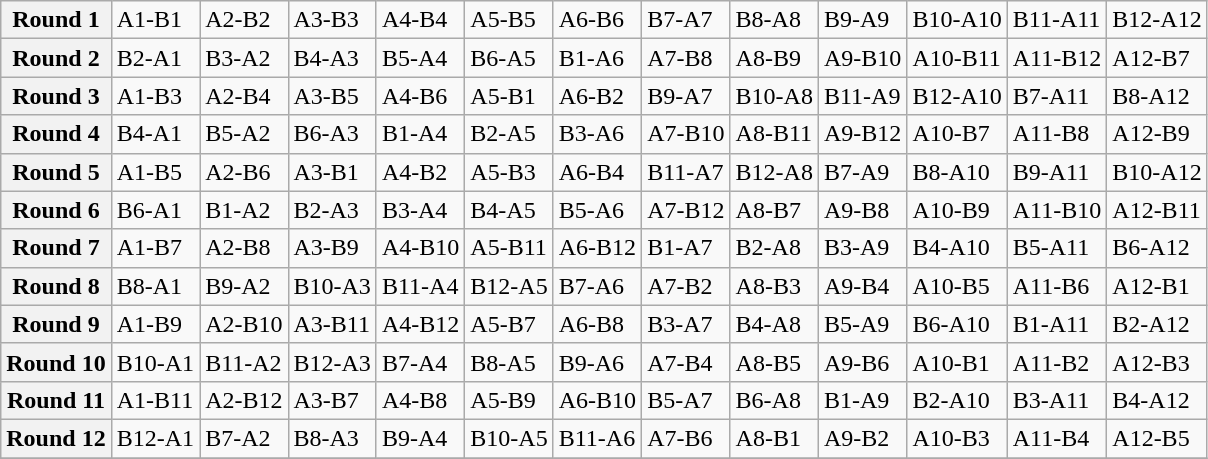<table class="wikitable">
<tr>
<th scope="row">Round 1</th>
<td>A1-B1</td>
<td>A2-B2</td>
<td>A3-B3</td>
<td>A4-B4</td>
<td>A5-B5</td>
<td>A6-B6</td>
<td>B7-A7</td>
<td>B8-A8</td>
<td>B9-A9</td>
<td>B10-A10</td>
<td>B11-A11</td>
<td>B12-A12</td>
</tr>
<tr>
<th scope="row">Round 2</th>
<td>B2-A1</td>
<td>B3-A2</td>
<td>B4-A3</td>
<td>B5-A4</td>
<td>B6-A5</td>
<td>B1-A6</td>
<td>A7-B8</td>
<td>A8-B9</td>
<td>A9-B10</td>
<td>A10-B11</td>
<td>A11-B12</td>
<td>A12-B7</td>
</tr>
<tr>
<th scope="row">Round 3</th>
<td>A1-B3</td>
<td>A2-B4</td>
<td>A3-B5</td>
<td>A4-B6</td>
<td>A5-B1</td>
<td>A6-B2</td>
<td>B9-A7</td>
<td>B10-A8</td>
<td>B11-A9</td>
<td>B12-A10</td>
<td>B7-A11</td>
<td>B8-A12</td>
</tr>
<tr>
<th scope="row">Round 4</th>
<td>B4-A1</td>
<td>B5-A2</td>
<td>B6-A3</td>
<td>B1-A4</td>
<td>B2-A5</td>
<td>B3-A6</td>
<td>A7-B10</td>
<td>A8-B11</td>
<td>A9-B12</td>
<td>A10-B7</td>
<td>A11-B8</td>
<td>A12-B9</td>
</tr>
<tr>
<th scope="row">Round 5</th>
<td>A1-B5</td>
<td>A2-B6</td>
<td>A3-B1</td>
<td>A4-B2</td>
<td>A5-B3</td>
<td>A6-B4</td>
<td>B11-A7</td>
<td>B12-A8</td>
<td>B7-A9</td>
<td>B8-A10</td>
<td>B9-A11</td>
<td>B10-A12</td>
</tr>
<tr>
<th scope="row">Round 6</th>
<td>B6-A1</td>
<td>B1-A2</td>
<td>B2-A3</td>
<td>B3-A4</td>
<td>B4-A5</td>
<td>B5-A6</td>
<td>A7-B12</td>
<td>A8-B7</td>
<td>A9-B8</td>
<td>A10-B9</td>
<td>A11-B10</td>
<td>A12-B11</td>
</tr>
<tr>
<th scope="row">Round 7</th>
<td>A1-B7</td>
<td>A2-B8</td>
<td>A3-B9</td>
<td>A4-B10</td>
<td>A5-B11</td>
<td>A6-B12</td>
<td>B1-A7</td>
<td>B2-A8</td>
<td>B3-A9</td>
<td>B4-A10</td>
<td>B5-A11</td>
<td>B6-A12</td>
</tr>
<tr>
<th scope="row">Round 8</th>
<td>B8-A1</td>
<td>B9-A2</td>
<td>B10-A3</td>
<td>B11-A4</td>
<td>B12-A5</td>
<td>B7-A6</td>
<td>A7-B2</td>
<td>A8-B3</td>
<td>A9-B4</td>
<td>A10-B5</td>
<td>A11-B6</td>
<td>A12-B1</td>
</tr>
<tr>
<th scope="row">Round 9</th>
<td>A1-B9</td>
<td>A2-B10</td>
<td>A3-B11</td>
<td>A4-B12</td>
<td>A5-B7</td>
<td>A6-B8</td>
<td>B3-A7</td>
<td>B4-A8</td>
<td>B5-A9</td>
<td>B6-A10</td>
<td>B1-A11</td>
<td>B2-A12</td>
</tr>
<tr>
<th scope="row">Round 10</th>
<td>B10-A1</td>
<td>B11-A2</td>
<td>B12-A3</td>
<td>B7-A4</td>
<td>B8-A5</td>
<td>B9-A6</td>
<td>A7-B4</td>
<td>A8-B5</td>
<td>A9-B6</td>
<td>A10-B1</td>
<td>A11-B2</td>
<td>A12-B3</td>
</tr>
<tr>
<th scope="row">Round 11</th>
<td>A1-B11</td>
<td>A2-B12</td>
<td>A3-B7</td>
<td>A4-B8</td>
<td>A5-B9</td>
<td>A6-B10</td>
<td>B5-A7</td>
<td>B6-A8</td>
<td>B1-A9</td>
<td>B2-A10</td>
<td>B3-A11</td>
<td>B4-A12</td>
</tr>
<tr>
<th scope="row">Round 12</th>
<td>B12-A1</td>
<td>B7-A2</td>
<td>B8-A3</td>
<td>B9-A4</td>
<td>B10-A5</td>
<td>B11-A6</td>
<td>A7-B6</td>
<td>A8-B1</td>
<td>A9-B2</td>
<td>A10-B3</td>
<td>A11-B4</td>
<td>A12-B5</td>
</tr>
<tr>
</tr>
</table>
